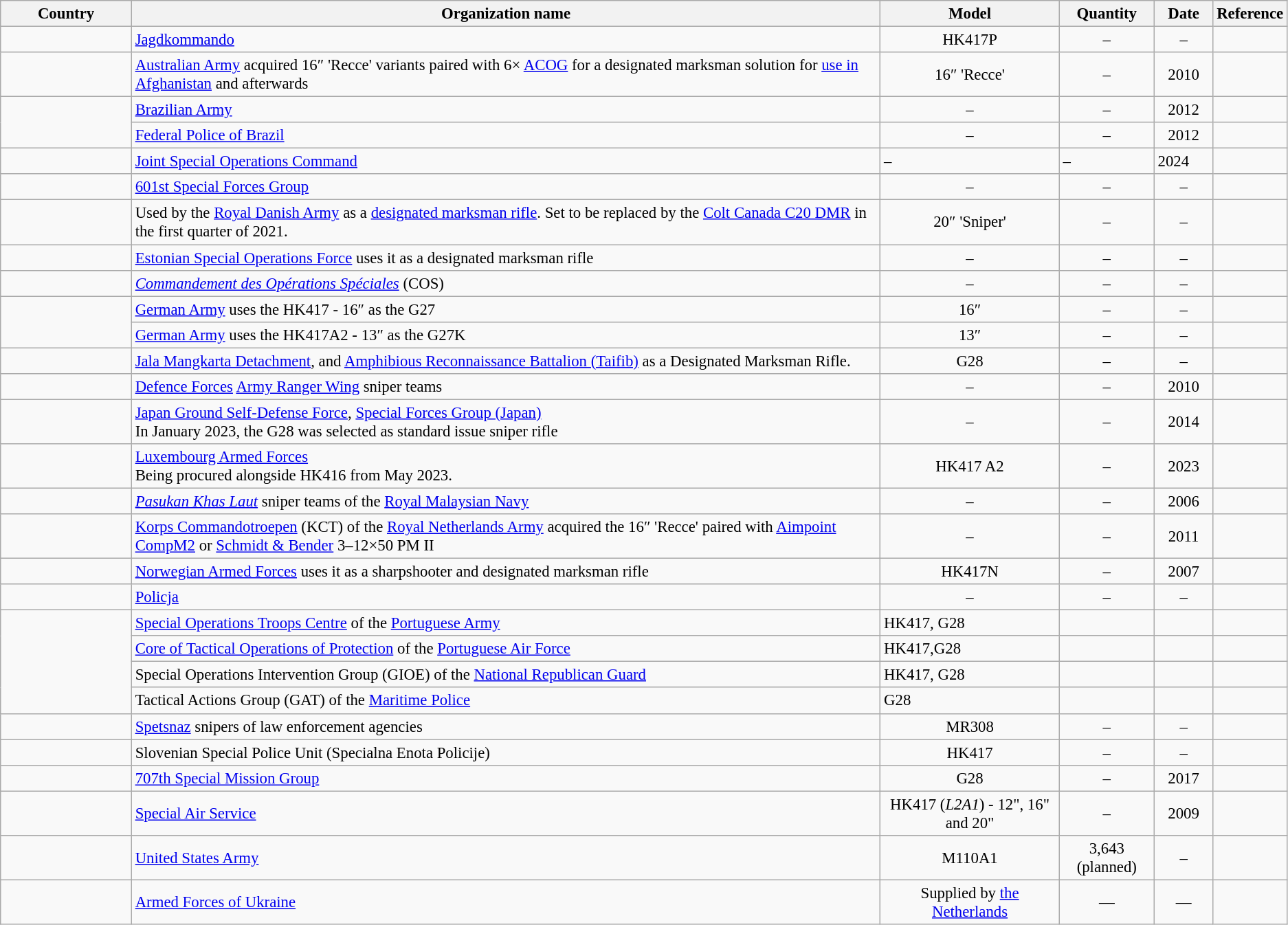<table class="wikitable" style="font-size: 95%;">
<tr>
<th width="120px">Country</th>
<th>Organization name</th>
<th>Model</th>
<th>Quantity</th>
<th width="50px">Date</th>
<th>Reference</th>
</tr>
<tr>
<td></td>
<td><a href='#'>Jagdkommando</a></td>
<td align="center">HK417P</td>
<td align="center">–</td>
<td align="center">–</td>
<td align="center"></td>
</tr>
<tr>
<td></td>
<td><a href='#'>Australian Army</a> acquired 16″ 'Recce' variants paired with 6× <a href='#'>ACOG</a> for a designated marksman solution for <a href='#'>use in Afghanistan</a> and afterwards</td>
<td align="center">16″ 'Recce'</td>
<td align="center">–</td>
<td align="center">2010</td>
<td align="center"></td>
</tr>
<tr>
<td rowspan="2"></td>
<td><a href='#'>Brazilian Army</a></td>
<td align="center">–</td>
<td align="center">–</td>
<td align="center">2012</td>
<td align="center"></td>
</tr>
<tr>
<td><a href='#'>Federal Police of Brazil</a></td>
<td align="center">–</td>
<td align="center">–</td>
<td align="center">2012</td>
<td align="center"></td>
</tr>
<tr>
<td></td>
<td><a href='#'>Joint Special Operations Command</a></td>
<td>–</td>
<td>–</td>
<td>2024</td>
<td></td>
</tr>
<tr>
<td></td>
<td><a href='#'>601st Special Forces Group</a></td>
<td align="center">–</td>
<td align="center">–</td>
<td align="center">–</td>
<td align="center"></td>
</tr>
<tr>
<td></td>
<td>Used by the <a href='#'>Royal Danish Army</a> as a <a href='#'>designated marksman rifle</a>. Set to be replaced by the <a href='#'>Colt Canada C20 DMR</a> in the first quarter of 2021.</td>
<td align="center">20″ 'Sniper'</td>
<td align="center">–</td>
<td align="center">–</td>
<td align="center"></td>
</tr>
<tr>
<td></td>
<td><a href='#'>Estonian Special Operations Force</a> uses it as a designated marksman rifle</td>
<td align="center">–</td>
<td align="center">–</td>
<td align="center">–</td>
<td align="center"></td>
</tr>
<tr>
<td></td>
<td><em><a href='#'>Commandement des Opérations Spéciales</a></em> (COS)</td>
<td align="center">–</td>
<td align="center">–</td>
<td align="center">–</td>
<td align="center"></td>
</tr>
<tr>
<td rowspan="2"></td>
<td><a href='#'>German Army</a> uses the HK417 - 16″ as the G27</td>
<td align="center">16″</td>
<td align="center">–</td>
<td align="center">–</td>
<td align="center"></td>
</tr>
<tr>
<td><a href='#'>German Army</a> uses the HK417A2 - 13″ as the G27K</td>
<td align="center">13″</td>
<td align="center">–</td>
<td align="center">–</td>
<td align="center"></td>
</tr>
<tr>
<td></td>
<td><a href='#'>Jala Mangkarta Detachment</a>, and <a href='#'>Amphibious Reconnaissance Battalion (Taifib)</a> as a Designated Marksman Rifle.</td>
<td align="center">G28</td>
<td align="center">–</td>
<td align="center">–</td>
<td align="center"></td>
</tr>
<tr>
<td></td>
<td><a href='#'>Defence Forces</a> <a href='#'>Army Ranger Wing</a> sniper teams</td>
<td align="center">–</td>
<td align="center">–</td>
<td align="center">2010</td>
<td align="center"></td>
</tr>
<tr>
<td></td>
<td><a href='#'>Japan Ground Self-Defense Force</a>, <a href='#'>Special Forces Group (Japan)</a><br>In January 2023, the G28 was selected as standard issue sniper rifle</td>
<td align="center">–</td>
<td align="center">–</td>
<td align="center">2014</td>
<td align="center"></td>
</tr>
<tr>
<td></td>
<td><a href='#'>Luxembourg Armed Forces</a><br>Being procured alongside HK416 from May 2023.</td>
<td align="center">HK417 A2</td>
<td align="center">–</td>
<td align="center">2023</td>
<td align="center"></td>
</tr>
<tr>
<td></td>
<td><em><a href='#'>Pasukan Khas Laut</a></em> sniper teams of the <a href='#'>Royal Malaysian Navy</a></td>
<td align="center">–</td>
<td align="center">–</td>
<td align="center">2006</td>
<td align="center"></td>
</tr>
<tr>
<td></td>
<td><a href='#'>Korps Commandotroepen</a> (KCT) of the <a href='#'>Royal Netherlands Army</a> acquired the 16″ 'Recce' paired with <a href='#'>Aimpoint CompM2</a> or <a href='#'>Schmidt & Bender</a> 3–12×50 PM II</td>
<td align="center">–</td>
<td align="center">–</td>
<td align="center">2011</td>
<td align="center"></td>
</tr>
<tr>
<td></td>
<td><a href='#'>Norwegian Armed Forces</a> uses it as a sharpshooter and designated marksman rifle</td>
<td align="center">HK417N</td>
<td align="center">–</td>
<td align="center">2007</td>
<td align="center"></td>
</tr>
<tr>
<td></td>
<td><a href='#'>Policja</a></td>
<td align="center">–</td>
<td align="center">–</td>
<td align="center">–</td>
<td align="center"></td>
</tr>
<tr>
<td rowspan="4"></td>
<td><a href='#'>Special Operations Troops Centre</a> of the <a href='#'>Portuguese Army</a></td>
<td>HK417, G28</td>
<td></td>
<td></td>
<td></td>
</tr>
<tr>
<td><a href='#'>Core of Tactical Operations of Protection</a> of the <a href='#'>Portuguese Air Force</a></td>
<td>HK417,G28</td>
<td></td>
<td></td>
<td></td>
</tr>
<tr>
<td>Special Operations Intervention Group (GIOE) of the <a href='#'>National Republican Guard</a></td>
<td>HK417, G28</td>
<td></td>
<td></td>
<td></td>
</tr>
<tr>
<td>Tactical Actions Group (GAT) of the <a href='#'>Maritime Police</a></td>
<td>G28</td>
<td></td>
<td></td>
<td></td>
</tr>
<tr>
<td></td>
<td><a href='#'>Spetsnaz</a> snipers of law enforcement agencies</td>
<td align="center">MR308</td>
<td align="center">–</td>
<td align="center">–</td>
<td align="center"></td>
</tr>
<tr>
<td></td>
<td>Slovenian Special Police Unit (Specialna Enota Policije)</td>
<td align="center">HK417</td>
<td align="center">–</td>
<td align="center">–</td>
<td align="center"></td>
</tr>
<tr>
<td></td>
<td><a href='#'>707th Special Mission Group</a></td>
<td align="center">G28</td>
<td align="center">–</td>
<td align="center">2017</td>
<td align="center"></td>
</tr>
<tr>
<td></td>
<td><a href='#'>Special Air Service</a></td>
<td align="center">HK417 (<em>L2A1</em>) - 12", 16" and 20"</td>
<td align="center">–</td>
<td align="center">2009</td>
<td align="center"></td>
</tr>
<tr>
<td></td>
<td><a href='#'>United States Army</a></td>
<td align="center">M110A1</td>
<td align="center">3,643 (planned)</td>
<td align="center">–</td>
<td align="center"></td>
</tr>
<tr>
<td></td>
<td><a href='#'>Armed Forces of Ukraine</a></td>
<td style="text-align:center;">Supplied by <a href='#'>the Netherlands</a></td>
<td style="text-align:center;">—</td>
<td style="text-align:center;">—</td>
<td style="text-align:center;"></td>
</tr>
</table>
